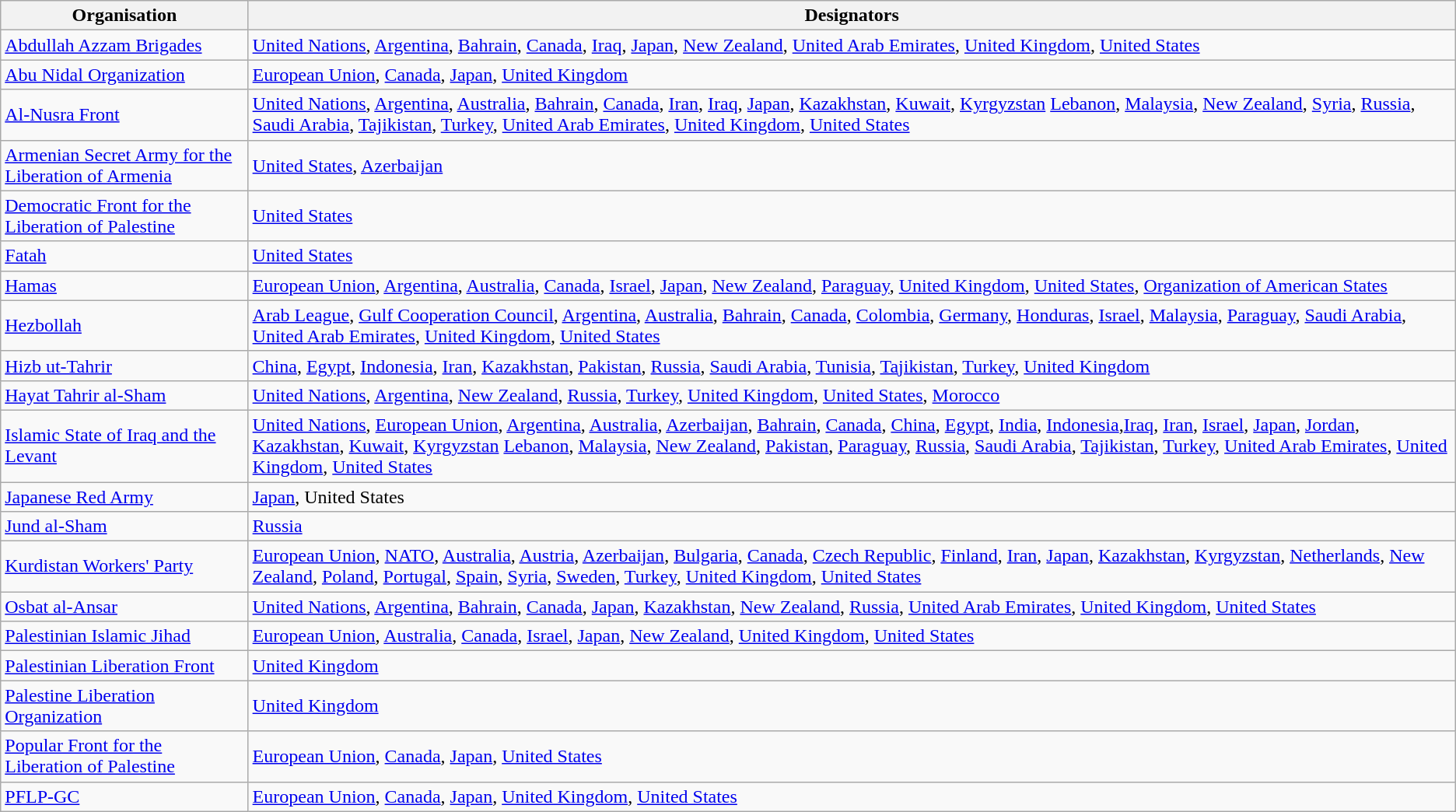<table class="wikitable">
<tr>
<th>Organisation</th>
<th>Designators</th>
</tr>
<tr>
<td><a href='#'>Abdullah Azzam Brigades</a></td>
<td><a href='#'>United Nations</a>, <a href='#'>Argentina</a>, <a href='#'>Bahrain</a>, <a href='#'>Canada</a>, <a href='#'>Iraq</a>, <a href='#'>Japan</a>, <a href='#'>New Zealand</a>, <a href='#'>United Arab Emirates</a>, <a href='#'>United Kingdom</a>, <a href='#'>United States</a></td>
</tr>
<tr>
<td><a href='#'>Abu Nidal Organization</a></td>
<td><a href='#'>European Union</a>, <a href='#'>Canada</a>, <a href='#'>Japan</a>, <a href='#'>United Kingdom</a></td>
</tr>
<tr>
<td><a href='#'>Al-Nusra Front</a></td>
<td><a href='#'>United Nations</a>, <a href='#'>Argentina</a>, <a href='#'>Australia</a>, <a href='#'>Bahrain</a>, <a href='#'>Canada</a>, <a href='#'>Iran</a>, <a href='#'>Iraq</a>, <a href='#'>Japan</a>, <a href='#'>Kazakhstan</a>, <a href='#'>Kuwait</a>, <a href='#'>Kyrgyzstan</a> <a href='#'>Lebanon</a>, <a href='#'>Malaysia</a>, <a href='#'>New Zealand</a>, <a href='#'>Syria</a>, <a href='#'>Russia</a>, <a href='#'>Saudi Arabia</a>, <a href='#'>Tajikistan</a>, <a href='#'>Turkey</a>, <a href='#'>United Arab Emirates</a>, <a href='#'>United Kingdom</a>, <a href='#'>United States</a></td>
</tr>
<tr>
<td><a href='#'>Armenian Secret Army for the Liberation of Armenia</a></td>
<td><a href='#'>United States</a>, <a href='#'>Azerbaijan</a></td>
</tr>
<tr>
<td><a href='#'>Democratic Front for the Liberation of Palestine</a></td>
<td><a href='#'>United States</a></td>
</tr>
<tr>
<td><a href='#'>Fatah</a></td>
<td><a href='#'>United States</a></td>
</tr>
<tr>
<td><a href='#'>Hamas</a></td>
<td><a href='#'>European Union</a>, <a href='#'>Argentina</a>, <a href='#'>Australia</a>, <a href='#'>Canada</a>, <a href='#'>Israel</a>, <a href='#'>Japan</a>, <a href='#'>New Zealand</a>, <a href='#'>Paraguay</a>, <a href='#'>United Kingdom</a>, <a href='#'>United States</a>, <a href='#'>Organization of American States</a></td>
</tr>
<tr>
<td><a href='#'>Hezbollah</a></td>
<td><a href='#'>Arab League</a>, <a href='#'>Gulf Cooperation Council</a>, <a href='#'>Argentina</a>, <a href='#'>Australia</a>, <a href='#'>Bahrain</a>, <a href='#'>Canada</a>, <a href='#'>Colombia</a>, <a href='#'>Germany</a>, <a href='#'>Honduras</a>, <a href='#'>Israel</a>, <a href='#'>Malaysia</a>, <a href='#'>Paraguay</a>, <a href='#'>Saudi Arabia</a>, <a href='#'>United Arab Emirates</a>, <a href='#'>United Kingdom</a>, <a href='#'>United States</a></td>
</tr>
<tr>
<td><a href='#'>Hizb ut-Tahrir</a></td>
<td><a href='#'>China</a>, <a href='#'>Egypt</a>, <a href='#'>Indonesia</a>, <a href='#'>Iran</a>, <a href='#'>Kazakhstan</a>, <a href='#'>Pakistan</a>, <a href='#'>Russia</a>, <a href='#'>Saudi Arabia</a>, <a href='#'>Tunisia</a>, <a href='#'>Tajikistan</a>, <a href='#'>Turkey</a>, <a href='#'>United Kingdom</a></td>
</tr>
<tr>
<td><a href='#'>Hayat Tahrir al-Sham</a></td>
<td><a href='#'>United Nations</a>, <a href='#'>Argentina</a>, <a href='#'>New Zealand</a>, <a href='#'>Russia</a>, <a href='#'>Turkey</a>, <a href='#'>United Kingdom</a>, <a href='#'>United States</a>, <a href='#'>Morocco</a></td>
</tr>
<tr>
<td><a href='#'>Islamic State of Iraq and the Levant</a></td>
<td><a href='#'>United Nations</a>, <a href='#'>European Union</a>, <a href='#'>Argentina</a>, <a href='#'>Australia</a>, <a href='#'>Azerbaijan</a>, <a href='#'>Bahrain</a>, <a href='#'>Canada</a>, <a href='#'>China</a>, <a href='#'>Egypt</a>, <a href='#'>India</a>, <a href='#'>Indonesia</a>,<a href='#'>Iraq</a>, <a href='#'>Iran</a>, <a href='#'>Israel</a>, <a href='#'>Japan</a>, <a href='#'>Jordan</a>, <a href='#'>Kazakhstan</a>, <a href='#'>Kuwait</a>, <a href='#'>Kyrgyzstan</a> <a href='#'>Lebanon</a>, <a href='#'>Malaysia</a>, <a href='#'>New Zealand</a>, <a href='#'>Pakistan</a>, <a href='#'>Paraguay</a>, <a href='#'>Russia</a>, <a href='#'>Saudi Arabia</a>, <a href='#'>Tajikistan</a>, <a href='#'>Turkey</a>, <a href='#'>United Arab Emirates</a>, <a href='#'>United Kingdom</a>, <a href='#'>United States</a></td>
</tr>
<tr>
<td><a href='#'>Japanese Red Army</a></td>
<td><a href='#'>Japan</a>, United States</td>
</tr>
<tr>
<td><a href='#'>Jund al-Sham</a></td>
<td><a href='#'>Russia</a></td>
</tr>
<tr>
<td><a href='#'>Kurdistan Workers' Party</a></td>
<td><a href='#'>European Union</a>, <a href='#'>NATO</a>, <a href='#'>Australia</a>, <a href='#'>Austria</a>, <a href='#'>Azerbaijan</a>, <a href='#'>Bulgaria</a>, <a href='#'>Canada</a>, <a href='#'>Czech Republic</a>, <a href='#'>Finland</a>, <a href='#'>Iran</a>, <a href='#'>Japan</a>, <a href='#'>Kazakhstan</a>, <a href='#'>Kyrgyzstan</a>, <a href='#'>Netherlands</a>, <a href='#'>New Zealand</a>, <a href='#'>Poland</a>, <a href='#'>Portugal</a>, <a href='#'>Spain</a>, <a href='#'>Syria</a>, <a href='#'>Sweden</a>, <a href='#'>Turkey</a>, <a href='#'>United Kingdom</a>, <a href='#'>United States</a></td>
</tr>
<tr>
<td><a href='#'>Osbat al-Ansar</a></td>
<td><a href='#'>United Nations</a>, <a href='#'>Argentina</a>, <a href='#'>Bahrain</a>, <a href='#'>Canada</a>, <a href='#'>Japan</a>, <a href='#'>Kazakhstan</a>, <a href='#'>New Zealand</a>, <a href='#'>Russia</a>, <a href='#'>United Arab Emirates</a>, <a href='#'>United Kingdom</a>, <a href='#'>United States</a></td>
</tr>
<tr>
<td><a href='#'>Palestinian Islamic Jihad</a></td>
<td><a href='#'>European Union</a>, <a href='#'>Australia</a>, <a href='#'>Canada</a>, <a href='#'>Israel</a>, <a href='#'>Japan</a>, <a href='#'>New Zealand</a>, <a href='#'>United Kingdom</a>, <a href='#'>United States</a></td>
</tr>
<tr>
<td><a href='#'>Palestinian Liberation Front</a></td>
<td><a href='#'>United Kingdom</a></td>
</tr>
<tr>
<td><a href='#'>Palestine Liberation Organization</a></td>
<td><a href='#'>United Kingdom</a></td>
</tr>
<tr>
<td><a href='#'>Popular Front for the Liberation of Palestine</a></td>
<td><a href='#'>European Union</a>, <a href='#'>Canada</a>, <a href='#'>Japan</a>, <a href='#'>United States</a></td>
</tr>
<tr>
<td><a href='#'>PFLP-GC</a></td>
<td><a href='#'>European Union</a>, <a href='#'>Canada</a>, <a href='#'>Japan</a>, <a href='#'>United Kingdom</a>, <a href='#'>United States</a></td>
</tr>
</table>
